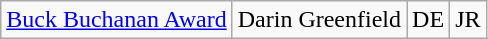<table class="wikitable">
<tr>
<td><a href='#'>Buck Buchanan Award</a></td>
<td>Darin Greenfield</td>
<td>DE</td>
<td>JR</td>
</tr>
</table>
